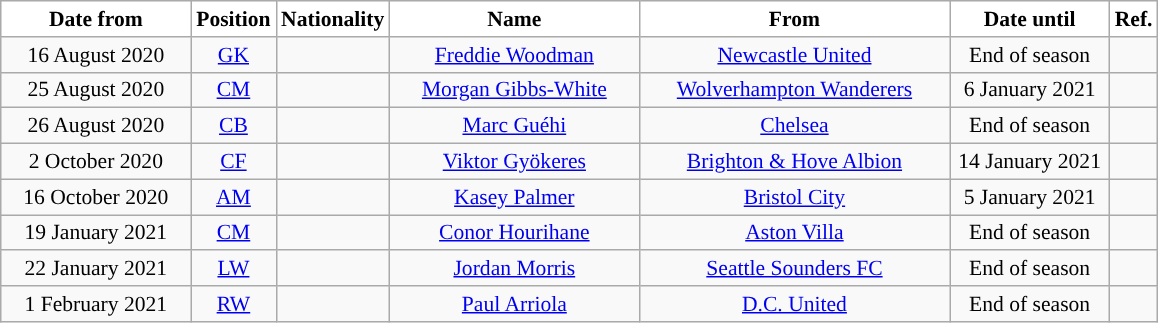<table class="wikitable" style="text-align:center; font-size:90%; ">
<tr>
<th style="background:white; color:black; width:120px;">Date from</th>
<th style="background:white; color:black; width:50px;">Position</th>
<th style="background:white; color:black; width:50px;">Nationality</th>
<th style="background:white; color:black; width:160px;">Name</th>
<th style="background:white; color:black; width:200px;">From</th>
<th style="background:white; color:black; width:100px;">Date until</th>
<th style="background:white; color:black;">Ref.</th>
</tr>
<tr>
<td>16 August 2020</td>
<td><a href='#'>GK</a></td>
<td></td>
<td><a href='#'>Freddie Woodman</a></td>
<td><a href='#'>Newcastle United</a></td>
<td>End of season</td>
<td></td>
</tr>
<tr>
<td>25 August 2020</td>
<td><a href='#'>CM</a></td>
<td></td>
<td><a href='#'>Morgan Gibbs-White</a></td>
<td><a href='#'>Wolverhampton Wanderers</a></td>
<td>6 January 2021</td>
<td></td>
</tr>
<tr>
<td>26 August 2020</td>
<td><a href='#'>CB</a></td>
<td></td>
<td><a href='#'>Marc Guéhi</a></td>
<td><a href='#'>Chelsea</a></td>
<td>End of season</td>
<td></td>
</tr>
<tr>
<td>2 October 2020</td>
<td><a href='#'>CF</a></td>
<td></td>
<td><a href='#'>Viktor Gyökeres</a></td>
<td><a href='#'>Brighton & Hove Albion</a></td>
<td>14 January 2021</td>
<td></td>
</tr>
<tr>
<td>16 October 2020</td>
<td><a href='#'>AM</a></td>
<td></td>
<td><a href='#'>Kasey Palmer</a></td>
<td><a href='#'>Bristol City</a></td>
<td>5 January 2021</td>
<td></td>
</tr>
<tr>
<td>19 January 2021</td>
<td><a href='#'>CM</a></td>
<td></td>
<td><a href='#'>Conor Hourihane</a></td>
<td><a href='#'>Aston Villa</a></td>
<td>End of season</td>
<td></td>
</tr>
<tr>
<td>22 January 2021</td>
<td><a href='#'>LW</a></td>
<td></td>
<td><a href='#'>Jordan Morris</a></td>
<td><a href='#'>Seattle Sounders FC</a></td>
<td>End of season</td>
<td></td>
</tr>
<tr>
<td>1 February 2021</td>
<td><a href='#'>RW</a></td>
<td></td>
<td><a href='#'>Paul Arriola</a></td>
<td><a href='#'>D.C. United</a></td>
<td>End of season</td>
<td></td>
</tr>
</table>
